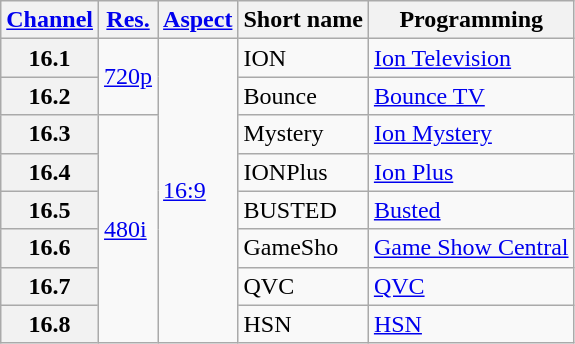<table class="wikitable">
<tr>
<th scope = "col"><a href='#'>Channel</a></th>
<th scope = "col"><a href='#'>Res.</a></th>
<th scope = "col"><a href='#'>Aspect</a></th>
<th scope = "col">Short name</th>
<th scope = "col">Programming</th>
</tr>
<tr>
<th scope = "row">16.1</th>
<td rowspan=2><a href='#'>720p</a></td>
<td rowspan="8"><a href='#'>16:9</a></td>
<td>ION</td>
<td><a href='#'>Ion Television</a></td>
</tr>
<tr>
<th scope = "row">16.2</th>
<td>Bounce</td>
<td><a href='#'>Bounce TV</a></td>
</tr>
<tr>
<th scope = "row">16.3</th>
<td rowspan="6"><a href='#'>480i</a></td>
<td>Mystery</td>
<td><a href='#'>Ion Mystery</a></td>
</tr>
<tr>
<th scope = "row">16.4</th>
<td>IONPlus</td>
<td><a href='#'>Ion Plus</a></td>
</tr>
<tr>
<th scope = "row">16.5</th>
<td>BUSTED</td>
<td><a href='#'>Busted</a></td>
</tr>
<tr>
<th scope = "row">16.6</th>
<td>GameSho</td>
<td><a href='#'>Game Show Central</a></td>
</tr>
<tr>
<th scope = "row">16.7</th>
<td>QVC</td>
<td><a href='#'>QVC</a></td>
</tr>
<tr>
<th scope = "row">16.8</th>
<td>HSN</td>
<td><a href='#'>HSN</a></td>
</tr>
</table>
